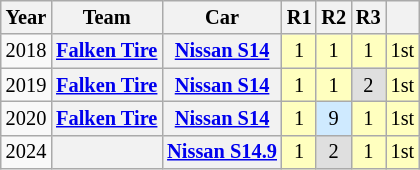<table class="wikitable" border="1" style="text-align:center; font-size:85%;">
<tr>
<th>Year</th>
<th>Team</th>
<th>Car</th>
<th>R1</th>
<th>R2</th>
<th>R3</th>
<th></th>
</tr>
<tr>
<td>2018</td>
<th><a href='#'>Falken Tire</a></th>
<th><a href='#'>Nissan S14</a></th>
<td style="background:#ffffbf">1</td>
<td style="background:#ffffbf">1</td>
<td style="background:#ffffbf">1</td>
<td align=center style="background:#ffffbf">1st</td>
</tr>
<tr>
<td>2019</td>
<th><a href='#'>Falken Tire</a></th>
<th><a href='#'>Nissan S14</a></th>
<td style="background:#ffffbf">1</td>
<td style="background:#ffffbf">1</td>
<td style="background:#dfdfdf">2</td>
<td align=center style="background:#ffffbf">1st</td>
</tr>
<tr>
<td>2020</td>
<th><a href='#'>Falken Tire</a></th>
<th><a href='#'>Nissan S14</a></th>
<td style="background:#ffffbf">1</td>
<td style="background:#cfeaff">9</td>
<td style="background:#ffffbf">1</td>
<td align=center style="background:#ffffbf">1st</td>
</tr>
<tr>
<td>2024</td>
<th></th>
<th><a href='#'>Nissan S14.9</a></th>
<td style="background:#ffffbf">1</td>
<td style="background:#dfdfdf">2</td>
<td style="background:#ffffbf">1</td>
<td align=center style="background:#ffffbf">1st</td>
</tr>
</table>
